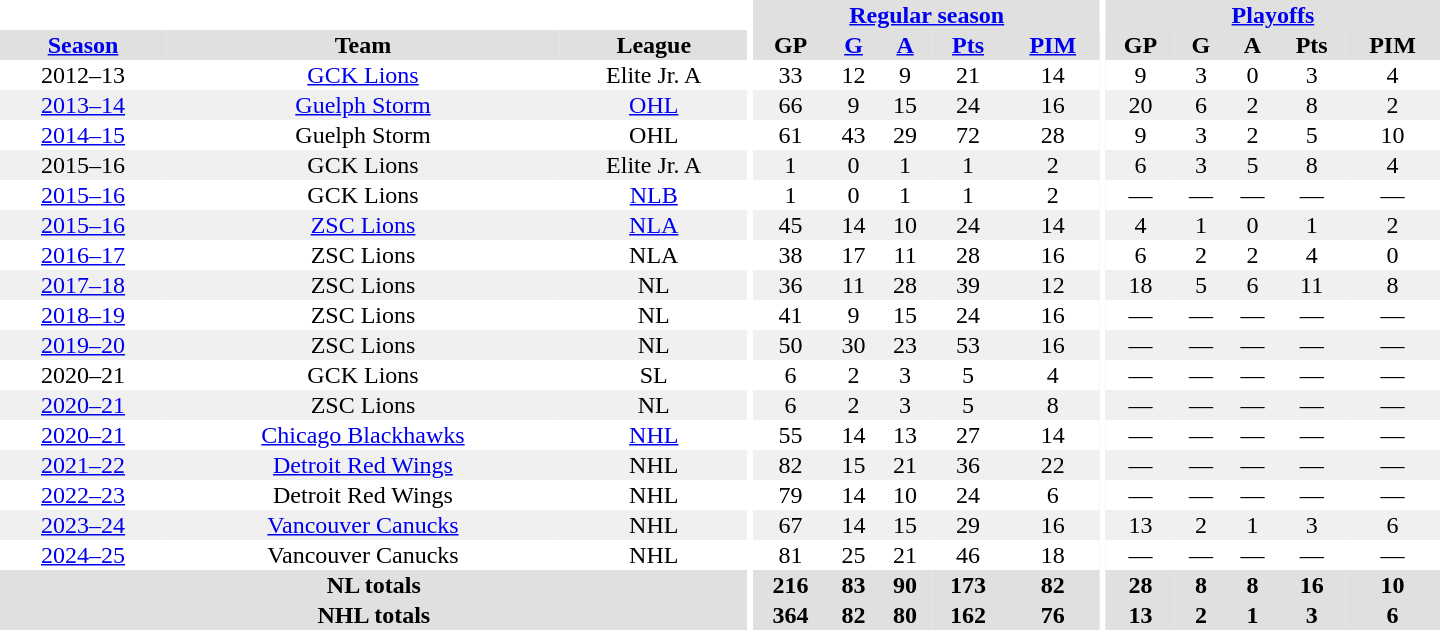<table border="0" cellpadding="1" cellspacing="0" style="text-align:center; width:60em;">
<tr bgcolor="#e0e0e0">
<th colspan="3" bgcolor="#ffffff"></th>
<th rowspan="99" bgcolor="#ffffff"></th>
<th colspan="5"><a href='#'>Regular season</a></th>
<th rowspan="99" bgcolor="#ffffff"></th>
<th colspan="5"><a href='#'>Playoffs</a></th>
</tr>
<tr bgcolor="#e0e0e0">
<th><a href='#'>Season</a></th>
<th>Team</th>
<th>League</th>
<th>GP</th>
<th><a href='#'>G</a></th>
<th><a href='#'>A</a></th>
<th><a href='#'>Pts</a></th>
<th><a href='#'>PIM</a></th>
<th>GP</th>
<th>G</th>
<th>A</th>
<th>Pts</th>
<th>PIM</th>
</tr>
<tr>
<td>2012–13</td>
<td><a href='#'>GCK Lions</a></td>
<td>Elite Jr. A</td>
<td>33</td>
<td>12</td>
<td>9</td>
<td>21</td>
<td>14</td>
<td>9</td>
<td>3</td>
<td>0</td>
<td>3</td>
<td>4</td>
</tr>
<tr bgcolor="#f0f0f0">
<td><a href='#'>2013–14</a></td>
<td><a href='#'>Guelph Storm</a></td>
<td><a href='#'>OHL</a></td>
<td>66</td>
<td>9</td>
<td>15</td>
<td>24</td>
<td>16</td>
<td>20</td>
<td>6</td>
<td>2</td>
<td>8</td>
<td>2</td>
</tr>
<tr>
<td><a href='#'>2014–15</a></td>
<td>Guelph Storm</td>
<td>OHL</td>
<td>61</td>
<td>43</td>
<td>29</td>
<td>72</td>
<td>28</td>
<td>9</td>
<td>3</td>
<td>2</td>
<td>5</td>
<td>10</td>
</tr>
<tr bgcolor="#f0f0f0">
<td>2015–16</td>
<td>GCK Lions</td>
<td>Elite Jr. A</td>
<td>1</td>
<td>0</td>
<td>1</td>
<td>1</td>
<td>2</td>
<td>6</td>
<td>3</td>
<td>5</td>
<td>8</td>
<td>4</td>
</tr>
<tr>
<td><a href='#'>2015–16</a></td>
<td>GCK Lions</td>
<td><a href='#'>NLB</a></td>
<td>1</td>
<td>0</td>
<td>1</td>
<td>1</td>
<td>2</td>
<td>—</td>
<td>—</td>
<td>—</td>
<td>—</td>
<td>—</td>
</tr>
<tr bgcolor="#f0f0f0">
<td><a href='#'>2015–16</a></td>
<td><a href='#'>ZSC Lions</a></td>
<td><a href='#'>NLA</a></td>
<td>45</td>
<td>14</td>
<td>10</td>
<td>24</td>
<td>14</td>
<td>4</td>
<td>1</td>
<td>0</td>
<td>1</td>
<td>2</td>
</tr>
<tr>
<td><a href='#'>2016–17</a></td>
<td>ZSC Lions</td>
<td>NLA</td>
<td>38</td>
<td>17</td>
<td>11</td>
<td>28</td>
<td>16</td>
<td>6</td>
<td>2</td>
<td>2</td>
<td>4</td>
<td>0</td>
</tr>
<tr bgcolor="#f0f0f0">
<td><a href='#'>2017–18</a></td>
<td>ZSC Lions</td>
<td>NL</td>
<td>36</td>
<td>11</td>
<td>28</td>
<td>39</td>
<td>12</td>
<td>18</td>
<td>5</td>
<td>6</td>
<td>11</td>
<td>8</td>
</tr>
<tr>
<td><a href='#'>2018–19</a></td>
<td>ZSC Lions</td>
<td>NL</td>
<td>41</td>
<td>9</td>
<td>15</td>
<td>24</td>
<td>16</td>
<td>—</td>
<td>—</td>
<td>—</td>
<td>—</td>
<td>—</td>
</tr>
<tr bgcolor="#f0f0f0">
<td><a href='#'>2019–20</a></td>
<td>ZSC Lions</td>
<td>NL</td>
<td>50</td>
<td>30</td>
<td>23</td>
<td>53</td>
<td>16</td>
<td>—</td>
<td>—</td>
<td>—</td>
<td>—</td>
<td>—</td>
</tr>
<tr>
<td>2020–21</td>
<td>GCK Lions</td>
<td>SL</td>
<td>6</td>
<td>2</td>
<td>3</td>
<td>5</td>
<td>4</td>
<td>—</td>
<td>—</td>
<td>—</td>
<td>—</td>
<td>—</td>
</tr>
<tr bgcolor="#f0f0f0">
<td><a href='#'>2020–21</a></td>
<td>ZSC Lions</td>
<td>NL</td>
<td>6</td>
<td>2</td>
<td>3</td>
<td>5</td>
<td>8</td>
<td>—</td>
<td>—</td>
<td>—</td>
<td>—</td>
<td>—</td>
</tr>
<tr>
<td><a href='#'>2020–21</a></td>
<td><a href='#'>Chicago Blackhawks</a></td>
<td><a href='#'>NHL</a></td>
<td>55</td>
<td>14</td>
<td>13</td>
<td>27</td>
<td>14</td>
<td>—</td>
<td>—</td>
<td>—</td>
<td>—</td>
<td>—</td>
</tr>
<tr bgcolor="#f0f0f0">
<td><a href='#'>2021–22</a></td>
<td><a href='#'>Detroit Red Wings</a></td>
<td>NHL</td>
<td>82</td>
<td>15</td>
<td>21</td>
<td>36</td>
<td>22</td>
<td>—</td>
<td>—</td>
<td>—</td>
<td>—</td>
<td>—</td>
</tr>
<tr>
<td><a href='#'>2022–23</a></td>
<td>Detroit Red Wings</td>
<td>NHL</td>
<td>79</td>
<td>14</td>
<td>10</td>
<td>24</td>
<td>6</td>
<td>—</td>
<td>—</td>
<td>—</td>
<td>—</td>
<td>—</td>
</tr>
<tr bgcolor="#f0f0f0">
<td><a href='#'>2023–24</a></td>
<td><a href='#'>Vancouver Canucks</a></td>
<td>NHL</td>
<td>67</td>
<td>14</td>
<td>15</td>
<td>29</td>
<td>16</td>
<td>13</td>
<td>2</td>
<td>1</td>
<td>3</td>
<td>6</td>
</tr>
<tr>
<td><a href='#'>2024–25</a></td>
<td>Vancouver Canucks</td>
<td>NHL</td>
<td>81</td>
<td>25</td>
<td>21</td>
<td>46</td>
<td>18</td>
<td>—</td>
<td>—</td>
<td>—</td>
<td>—</td>
<td>—</td>
</tr>
<tr bgcolor="#e0e0e0">
<th colspan="3">NL totals</th>
<th>216</th>
<th>83</th>
<th>90</th>
<th>173</th>
<th>82</th>
<th>28</th>
<th>8</th>
<th>8</th>
<th>16</th>
<th>10</th>
</tr>
<tr bgcolor="#e0e0e0">
<th colspan="3">NHL totals</th>
<th>364</th>
<th>82</th>
<th>80</th>
<th>162</th>
<th>76</th>
<th>13</th>
<th>2</th>
<th>1</th>
<th>3</th>
<th>6</th>
</tr>
</table>
